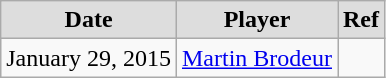<table class="wikitable">
<tr style="text-align:center; background:#ddd;">
<td><strong>Date</strong></td>
<td><strong>Player</strong></td>
<td><strong>Ref</strong></td>
</tr>
<tr>
<td>January 29, 2015</td>
<td><a href='#'>Martin Brodeur</a></td>
<td></td>
</tr>
</table>
